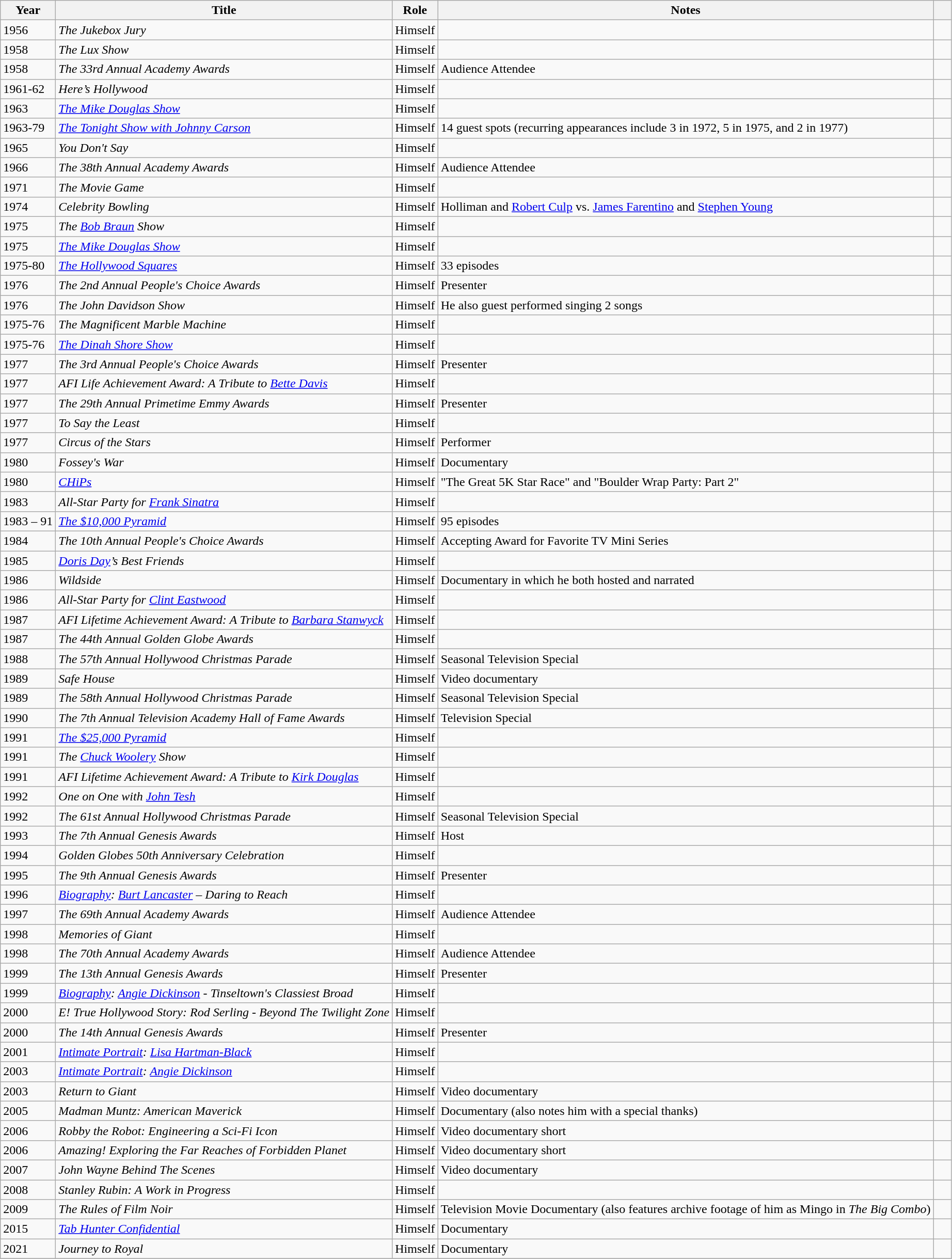<table class="wikitable plainrowheaders sortable">
<tr>
<th scope="col">Year</th>
<th scope="col">Title</th>
<th scope="col">Role</th>
<th scope="col">Notes</th>
<th scope="col" style="width: 1em;"></th>
</tr>
<tr>
<td>1956</td>
<td><em>The Jukebox Jury</em></td>
<td>Himself</td>
<td></td>
<td align=center></td>
</tr>
<tr>
<td>1958</td>
<td><em>The Lux Show</em></td>
<td>Himself</td>
<td></td>
<td align=center></td>
</tr>
<tr>
<td>1958</td>
<td><em>The 33rd Annual Academy Awards</em></td>
<td>Himself</td>
<td>Audience Attendee</td>
<td align=center></td>
</tr>
<tr>
<td>1961-62</td>
<td><em>Here’s Hollywood</em></td>
<td>Himself</td>
<td></td>
<td align=center></td>
</tr>
<tr>
<td>1963</td>
<td><em><a href='#'>The Mike Douglas Show</a></em></td>
<td>Himself</td>
<td></td>
<td align=center></td>
</tr>
<tr>
<td>1963-79</td>
<td><em><a href='#'>The Tonight Show with Johnny Carson</a></em></td>
<td>Himself</td>
<td>14 guest spots (recurring appearances include 3 in 1972, 5 in 1975, and 2 in 1977)</td>
<td align=center></td>
</tr>
<tr>
<td>1965</td>
<td><em>You Don't Say</em></td>
<td>Himself</td>
<td></td>
<td align=center></td>
</tr>
<tr>
<td>1966</td>
<td><em>The 38th Annual Academy Awards</em></td>
<td>Himself</td>
<td>Audience Attendee</td>
<td align=center></td>
</tr>
<tr>
<td>1971</td>
<td><em>The Movie Game</em></td>
<td>Himself</td>
<td></td>
<td align=center></td>
</tr>
<tr>
<td>1974</td>
<td><em>Celebrity Bowling</em></td>
<td>Himself</td>
<td>Holliman and <a href='#'>Robert Culp</a> vs. <a href='#'>James Farentino</a> and <a href='#'>Stephen Young</a></td>
<td align=center></td>
</tr>
<tr>
<td>1975</td>
<td><em> The <a href='#'>Bob Braun</a> Show </em></td>
<td>Himself</td>
<td></td>
<td align=center></td>
</tr>
<tr>
<td>1975</td>
<td><em><a href='#'>The Mike Douglas Show</a></em></td>
<td>Himself</td>
<td></td>
<td align=center></td>
</tr>
<tr>
<td>1975-80</td>
<td><em><a href='#'>The Hollywood Squares</a></em></td>
<td>Himself</td>
<td>33 episodes</td>
<td align=center></td>
</tr>
<tr>
<td>1976</td>
<td><em>The 2nd Annual People's Choice Awards</em></td>
<td>Himself</td>
<td>Presenter</td>
<td align=center></td>
</tr>
<tr>
<td>1976</td>
<td><em>The John Davidson Show</em></td>
<td>Himself</td>
<td>He also guest performed singing 2 songs</td>
<td align=center></td>
</tr>
<tr>
<td>1975-76</td>
<td><em>The Magnificent Marble Machine</em></td>
<td>Himself</td>
<td></td>
<td align=center></td>
</tr>
<tr>
<td>1975-76</td>
<td><em><a href='#'>The Dinah Shore Show</a></em></td>
<td>Himself</td>
<td></td>
<td align=center></td>
</tr>
<tr>
<td>1977</td>
<td><em>The 3rd Annual People's Choice Awards</em></td>
<td>Himself</td>
<td>Presenter</td>
<td align=center></td>
</tr>
<tr>
<td>1977</td>
<td><em>AFI Life Achievement Award: A Tribute to <a href='#'>Bette Davis</a></em></td>
<td>Himself</td>
<td></td>
<td align=center></td>
</tr>
<tr>
<td>1977</td>
<td><em>The 29th Annual Primetime Emmy Awards</em></td>
<td>Himself</td>
<td>Presenter</td>
<td align=center></td>
</tr>
<tr>
<td>1977</td>
<td><em>To Say the Least</em></td>
<td>Himself</td>
<td></td>
<td align=center></td>
</tr>
<tr>
<td>1977</td>
<td><em>Circus of the Stars</em></td>
<td>Himself</td>
<td>Performer</td>
<td align=center></td>
</tr>
<tr>
<td>1980</td>
<td><em>Fossey's War</em></td>
<td>Himself</td>
<td>Documentary</td>
<td align=center></td>
</tr>
<tr>
<td>1980</td>
<td><em><a href='#'>CHiPs</a></em></td>
<td>Himself</td>
<td>"The Great 5K Star Race" and "Boulder Wrap Party: Part 2"</td>
<td align=center></td>
</tr>
<tr>
<td>1983</td>
<td><em>All-Star Party for <a href='#'>Frank Sinatra</a></em></td>
<td>Himself</td>
<td></td>
<td align=center></td>
</tr>
<tr>
<td>1983 – 91</td>
<td><em><a href='#'>The $10,000 Pyramid</a></em></td>
<td>Himself</td>
<td>95 episodes</td>
<td align=center></td>
</tr>
<tr>
<td>1984</td>
<td><em>The 10th Annual People's Choice Awards</em></td>
<td>Himself</td>
<td>Accepting Award for Favorite TV Mini Series</td>
<td align=center></td>
</tr>
<tr>
<td>1985</td>
<td><em><a href='#'>Doris Day</a>’s Best Friends</em></td>
<td>Himself</td>
<td></td>
<td align=center></td>
</tr>
<tr>
<td>1986</td>
<td><em>Wildside</em></td>
<td>Himself</td>
<td>Documentary in which he both hosted and narrated</td>
<td align=center></td>
</tr>
<tr>
<td>1986</td>
<td><em>All-Star Party for <a href='#'>Clint Eastwood</a></em></td>
<td>Himself</td>
<td></td>
<td align=center></td>
</tr>
<tr>
<td>1987</td>
<td><em>AFI Lifetime Achievement Award: A Tribute to <a href='#'>Barbara Stanwyck</a></em></td>
<td>Himself</td>
<td></td>
<td align=center></td>
</tr>
<tr>
<td>1987</td>
<td><em>The 44th Annual Golden Globe Awards</em></td>
<td>Himself</td>
<td></td>
<td align=center></td>
</tr>
<tr>
<td>1988</td>
<td><em>The 57th Annual Hollywood Christmas Parade</em></td>
<td>Himself</td>
<td>Seasonal Television Special</td>
<td align=center></td>
</tr>
<tr>
<td>1989</td>
<td><em>Safe House</em></td>
<td>Himself</td>
<td>Video documentary</td>
<td align=center></td>
</tr>
<tr>
<td>1989</td>
<td><em>The 58th Annual Hollywood Christmas Parade</em></td>
<td>Himself</td>
<td>Seasonal Television Special</td>
<td align=center></td>
</tr>
<tr>
<td>1990</td>
<td><em>The 7th Annual Television Academy Hall of Fame Awards</em></td>
<td>Himself</td>
<td>Television Special</td>
<td align=center></td>
</tr>
<tr>
<td>1991</td>
<td><em><a href='#'>The $25,000 Pyramid</a></em></td>
<td>Himself</td>
<td></td>
<td align=center></td>
</tr>
<tr>
<td>1991</td>
<td><em>The <a href='#'>Chuck Woolery</a> Show</em></td>
<td>Himself</td>
<td></td>
<td align=center></td>
</tr>
<tr>
<td>1991</td>
<td><em>AFI Lifetime Achievement Award: A Tribute to <a href='#'>Kirk Douglas</a></em></td>
<td>Himself</td>
<td></td>
<td align=center></td>
</tr>
<tr>
<td>1992</td>
<td><em>One on One with <a href='#'>John Tesh</a></em></td>
<td>Himself</td>
<td></td>
<td align=center></td>
</tr>
<tr>
<td>1992</td>
<td><em>The 61st Annual Hollywood Christmas Parade</em></td>
<td>Himself</td>
<td>Seasonal Television Special</td>
<td align=center></td>
</tr>
<tr>
<td>1993</td>
<td><em> The 7th Annual Genesis Awards</em></td>
<td>Himself</td>
<td>Host</td>
<td align=center></td>
</tr>
<tr>
<td>1994</td>
<td><em>Golden Globes 50th Anniversary Celebration</em></td>
<td>Himself</td>
<td></td>
<td align=center></td>
</tr>
<tr>
<td>1995</td>
<td><em>The 9th Annual Genesis Awards</em></td>
<td>Himself</td>
<td>Presenter</td>
<td align=center></td>
</tr>
<tr>
<td>1996</td>
<td><em><a href='#'>Biography</a>: <a href='#'>Burt Lancaster</a> – Daring to Reach</em></td>
<td>Himself</td>
<td></td>
<td align=center></td>
</tr>
<tr>
<td>1997</td>
<td><em>The 69th Annual Academy Awards</em></td>
<td>Himself</td>
<td>Audience Attendee</td>
<td align=center></td>
</tr>
<tr>
<td>1998</td>
<td><em>Memories of Giant</em></td>
<td>Himself</td>
<td></td>
<td align=center></td>
</tr>
<tr>
<td>1998</td>
<td><em>The 70th Annual Academy Awards</em></td>
<td>Himself</td>
<td>Audience Attendee</td>
<td align=center></td>
</tr>
<tr>
<td>1999</td>
<td><em>The 13th Annual Genesis Awards</em></td>
<td>Himself</td>
<td>Presenter</td>
<td align=center></td>
</tr>
<tr>
<td>1999</td>
<td><em><a href='#'>Biography</a>: <a href='#'>Angie Dickinson</a> - Tinseltown's Classiest Broad</em></td>
<td>Himself</td>
<td></td>
<td align=center></td>
</tr>
<tr>
<td>2000</td>
<td><em>E! True Hollywood Story: Rod Serling - Beyond The Twilight Zone</em></td>
<td>Himself</td>
<td></td>
<td align-center></td>
</tr>
<tr>
<td>2000</td>
<td><em>The 14th Annual Genesis Awards</em></td>
<td>Himself</td>
<td>Presenter</td>
<td align=center></td>
</tr>
<tr>
<td>2001</td>
<td><em><a href='#'>Intimate Portrait</a>: <a href='#'>Lisa Hartman-Black</a></em></td>
<td>Himself</td>
<td></td>
<td align=center></td>
</tr>
<tr>
<td>2003</td>
<td><em><a href='#'>Intimate Portrait</a>: <a href='#'>Angie Dickinson</a></em></td>
<td>Himself</td>
<td></td>
<td align=center></td>
</tr>
<tr>
<td>2003</td>
<td><em>Return to Giant</em></td>
<td>Himself</td>
<td>Video documentary</td>
<td align=center></td>
</tr>
<tr>
<td>2005</td>
<td><em>Madman Muntz: American Maverick</em></td>
<td>Himself</td>
<td>Documentary (also notes him with a special thanks)</td>
<td align=center></td>
</tr>
<tr>
<td>2006</td>
<td><em> Robby the Robot: Engineering a Sci-Fi Icon</em></td>
<td>Himself</td>
<td>Video documentary short</td>
<td align=center></td>
</tr>
<tr>
<td>2006</td>
<td><em>Amazing! Exploring the Far Reaches of Forbidden Planet</em></td>
<td>Himself</td>
<td>Video documentary short</td>
<td align=center></td>
</tr>
<tr>
<td>2007</td>
<td><em>John Wayne Behind The Scenes</em></td>
<td>Himself</td>
<td>Video documentary</td>
<td align=center></td>
</tr>
<tr>
<td>2008</td>
<td><em>Stanley Rubin: A Work in Progress</em></td>
<td>Himself</td>
<td></td>
<td align=center></td>
</tr>
<tr>
<td>2009</td>
<td><em>The Rules of Film Noir</em></td>
<td>Himself</td>
<td>Television Movie Documentary (also features archive footage of him as Mingo in <em>The Big Combo</em>)</td>
<td align=center></td>
</tr>
<tr>
<td>2015</td>
<td><em><a href='#'>Tab Hunter Confidential</a></em></td>
<td>Himself</td>
<td>Documentary</td>
<td align=center></td>
</tr>
<tr>
<td>2021</td>
<td><em>Journey to Royal</em></td>
<td>Himself</td>
<td>Documentary</td>
<td align=center></td>
</tr>
<tr>
</tr>
</table>
